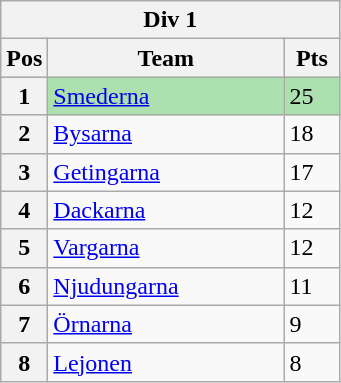<table class="wikitable">
<tr>
<th colspan="3">Div 1</th>
</tr>
<tr>
<th width=20>Pos</th>
<th width=150>Team</th>
<th width=30>Pts</th>
</tr>
<tr style="background:#ACE1AF;">
<th>1</th>
<td><a href='#'>Smederna</a></td>
<td>25</td>
</tr>
<tr>
<th>2</th>
<td><a href='#'>Bysarna</a></td>
<td>18</td>
</tr>
<tr>
<th>3</th>
<td><a href='#'>Getingarna</a></td>
<td>17</td>
</tr>
<tr>
<th>4</th>
<td><a href='#'>Dackarna</a></td>
<td>12</td>
</tr>
<tr>
<th>5</th>
<td><a href='#'>Vargarna</a></td>
<td>12</td>
</tr>
<tr>
<th>6</th>
<td><a href='#'>Njudungarna</a></td>
<td>11</td>
</tr>
<tr>
<th>7</th>
<td><a href='#'>Örnarna</a></td>
<td>9</td>
</tr>
<tr>
<th>8</th>
<td><a href='#'>Lejonen</a></td>
<td>8</td>
</tr>
</table>
